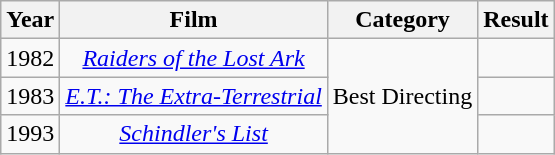<table class="wikitable">
<tr>
<th>Year</th>
<th>Film</th>
<th>Category</th>
<th>Result</th>
</tr>
<tr>
<td style="text-align:center;">1982</td>
<td style="text-align:center;"><em><a href='#'>Raiders of the Lost Ark</a></em></td>
<td align=center rowspan="3">Best Directing</td>
<td></td>
</tr>
<tr>
<td style="text-align:center;">1983</td>
<td style="text-align:center;"><em><a href='#'>E.T.: The Extra-Terrestrial</a></em></td>
<td></td>
</tr>
<tr>
<td style="text-align:center;">1993</td>
<td style="text-align:center;"><em><a href='#'>Schindler's List</a></em></td>
<td></td>
</tr>
</table>
